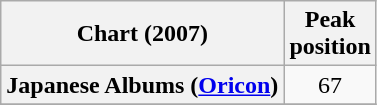<table class="wikitable sortable plainrowheaders" style="text-align:center">
<tr>
<th scope="col">Chart (2007)</th>
<th scope="col">Peak<br>position</th>
</tr>
<tr>
<th scope="row">Japanese Albums (<a href='#'>Oricon</a>)</th>
<td>67</td>
</tr>
<tr>
</tr>
</table>
